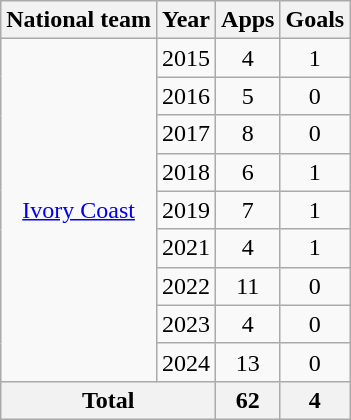<table class="wikitable" style="text-align:center">
<tr>
<th>National team</th>
<th>Year</th>
<th>Apps</th>
<th>Goals</th>
</tr>
<tr>
<td rowspan="9"><a href='#'>Ivory Coast</a></td>
<td>2015</td>
<td>4</td>
<td>1</td>
</tr>
<tr>
<td>2016</td>
<td>5</td>
<td>0</td>
</tr>
<tr>
<td>2017</td>
<td>8</td>
<td>0</td>
</tr>
<tr>
<td>2018</td>
<td>6</td>
<td>1</td>
</tr>
<tr>
<td>2019</td>
<td>7</td>
<td>1</td>
</tr>
<tr>
<td>2021</td>
<td>4</td>
<td>1</td>
</tr>
<tr>
<td>2022</td>
<td>11</td>
<td>0</td>
</tr>
<tr>
<td>2023</td>
<td>4</td>
<td>0</td>
</tr>
<tr>
<td>2024</td>
<td>13</td>
<td>0</td>
</tr>
<tr>
<th colspan="2">Total</th>
<th>62</th>
<th>4</th>
</tr>
</table>
